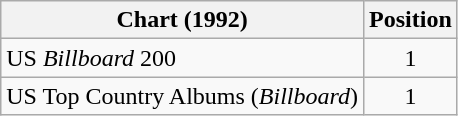<table class="wikitable sortable">
<tr>
<th>Chart (1992)</th>
<th>Position</th>
</tr>
<tr>
<td>US <em>Billboard</em> 200</td>
<td style="text-align:center;">1</td>
</tr>
<tr>
<td>US Top Country Albums (<em>Billboard</em>)</td>
<td style="text-align:center;">1</td>
</tr>
</table>
